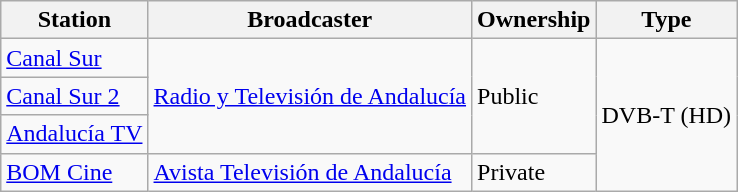<table class="wikitable">
<tr>
<th>Station</th>
<th>Broadcaster</th>
<th>Ownership</th>
<th>Type</th>
</tr>
<tr>
<td><a href='#'>Canal Sur</a></td>
<td rowspan="3"><a href='#'>Radio y Televisión de Andalucía</a></td>
<td rowspan="3">Public</td>
<td rowspan="4">DVB-T (HD)</td>
</tr>
<tr>
<td><a href='#'>Canal Sur 2</a></td>
</tr>
<tr>
<td><a href='#'>Andalucía TV</a></td>
</tr>
<tr>
<td><a href='#'>BOM Cine</a></td>
<td><a href='#'>Avista Televisión de Andalucía</a></td>
<td>Private</td>
</tr>
</table>
